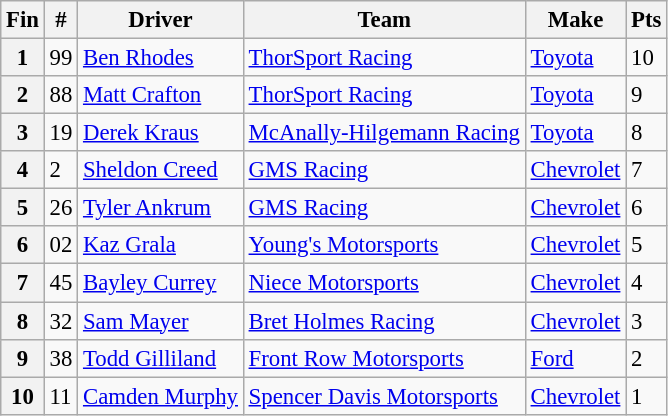<table class="wikitable" style="font-size:95%">
<tr>
<th>Fin</th>
<th>#</th>
<th>Driver</th>
<th>Team</th>
<th>Make</th>
<th>Pts</th>
</tr>
<tr>
<th>1</th>
<td>99</td>
<td><a href='#'>Ben Rhodes</a></td>
<td><a href='#'>ThorSport Racing</a></td>
<td><a href='#'>Toyota</a></td>
<td>10</td>
</tr>
<tr>
<th>2</th>
<td>88</td>
<td><a href='#'>Matt Crafton</a></td>
<td><a href='#'>ThorSport Racing</a></td>
<td><a href='#'>Toyota</a></td>
<td>9</td>
</tr>
<tr>
<th>3</th>
<td>19</td>
<td><a href='#'>Derek Kraus</a></td>
<td><a href='#'>McAnally-Hilgemann Racing</a></td>
<td><a href='#'>Toyota</a></td>
<td>8</td>
</tr>
<tr>
<th>4</th>
<td>2</td>
<td><a href='#'>Sheldon Creed</a></td>
<td><a href='#'>GMS Racing</a></td>
<td><a href='#'>Chevrolet</a></td>
<td>7</td>
</tr>
<tr>
<th>5</th>
<td>26</td>
<td><a href='#'>Tyler Ankrum</a></td>
<td><a href='#'>GMS Racing</a></td>
<td><a href='#'>Chevrolet</a></td>
<td>6</td>
</tr>
<tr>
<th>6</th>
<td>02</td>
<td><a href='#'>Kaz Grala</a></td>
<td><a href='#'>Young's Motorsports</a></td>
<td><a href='#'>Chevrolet</a></td>
<td>5</td>
</tr>
<tr>
<th>7</th>
<td>45</td>
<td><a href='#'>Bayley Currey</a></td>
<td><a href='#'>Niece Motorsports</a></td>
<td><a href='#'>Chevrolet</a></td>
<td>4</td>
</tr>
<tr>
<th>8</th>
<td>32</td>
<td><a href='#'>Sam Mayer</a></td>
<td><a href='#'>Bret Holmes Racing</a></td>
<td><a href='#'>Chevrolet</a></td>
<td>3</td>
</tr>
<tr>
<th>9</th>
<td>38</td>
<td><a href='#'>Todd Gilliland</a></td>
<td><a href='#'>Front Row Motorsports</a></td>
<td><a href='#'>Ford</a></td>
<td>2</td>
</tr>
<tr>
<th>10</th>
<td>11</td>
<td><a href='#'>Camden Murphy</a></td>
<td><a href='#'>Spencer Davis Motorsports</a></td>
<td><a href='#'>Chevrolet</a></td>
<td>1</td>
</tr>
</table>
